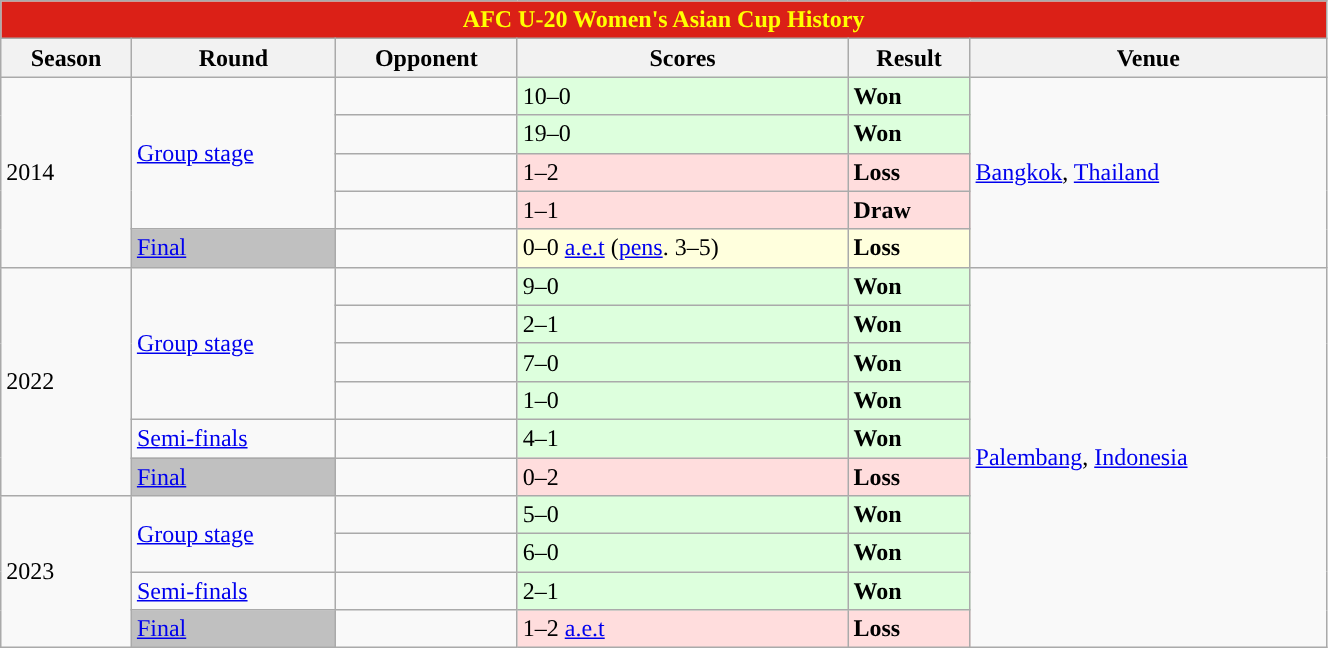<table class="wikitable collapsible collapsed" style="text-align:center, font-size:90% ; width:70%;">
<tr>
<th colspan="6" style="background:#DB2017; color:#FFFF00">AFC U-20 Women's Asian Cup History</th>
</tr>
<tr>
<th>Season</th>
<th>Round</th>
<th>Opponent</th>
<th>Scores</th>
<th>Result</th>
<th>Venue</th>
</tr>
<tr>
<td rowspan="5">2014</td>
<td rowspan="4"><a href='#'>Group stage</a></td>
<td style="text-align:left"></td>
<td style="background:#dfd">10–0</td>
<td style="background:#dfd"><strong>Won</strong></td>
<td rowspan="5"> <a href='#'>Bangkok</a>, <a href='#'>Thailand</a></td>
</tr>
<tr>
<td style="text-align:left"></td>
<td style="background:#dfd">19–0</td>
<td style="background:#dfd"><strong>Won</strong></td>
</tr>
<tr>
<td style="text-align:left"></td>
<td style="background:#fdd">1–2</td>
<td style="background:#fdd"><strong>Loss</strong></td>
</tr>
<tr>
<td style="text-align:left"></td>
<td style="background:#fdd">1–1</td>
<td style="background:#fdd"><strong>Draw</strong></td>
</tr>
<tr>
<td rowspan="1" bgcolor=silver><a href='#'>Final</a></td>
<td style="text-align:left"></td>
<td style="background:#ffd">0–0 <a href='#'>a.e.t</a> (<a href='#'>pens</a>. 3–5)</td>
<td style="background:#ffd"><strong>Loss</strong></td>
</tr>
<tr>
<td rowspan="6">2022</td>
<td rowspan="4"><a href='#'>Group stage</a></td>
<td style="text-align:left"></td>
<td style="background:#dfd">9–0</td>
<td style="background:#dfd"><strong>Won</strong></td>
<td rowspan="11"> <a href='#'>Palembang</a>, <a href='#'>Indonesia</a></td>
</tr>
<tr>
<td style="text-align:left"></td>
<td style="background:#dfd">2–1</td>
<td style="background:#dfd"><strong>Won</strong></td>
</tr>
<tr>
<td style="text-align:left"></td>
<td style="background:#dfd">7–0</td>
<td style="background:#dfd"><strong>Won</strong></td>
</tr>
<tr>
<td style="text-align:left"></td>
<td style="background:#dfd">1–0</td>
<td style="background:#dfd"><strong>Won</strong></td>
</tr>
<tr>
<td rowspan="1"><a href='#'>Semi-finals</a></td>
<td style="text-align:left"></td>
<td style="background:#dfd">4–1</td>
<td style="background:#dfd"><strong>Won</strong></td>
</tr>
<tr>
<td rowspan="1" bgcolor=silver><a href='#'>Final</a></td>
<td style="text-align:left"></td>
<td style="background:#fdd">0–2</td>
<td style="background:#fdd"><strong>Loss</strong></td>
</tr>
<tr>
<td rowspan="4">2023</td>
<td rowspan="2"><a href='#'>Group stage</a></td>
<td style="text-align:left"></td>
<td style="background:#dfd">5–0</td>
<td style="background:#dfd"><strong>Won</strong></td>
</tr>
<tr>
<td style="text-align:left"></td>
<td style="background:#dfd">6–0</td>
<td style="background:#dfd"><strong>Won</strong></td>
</tr>
<tr>
<td rowspan="1"><a href='#'>Semi-finals</a></td>
<td style="text-align:left"></td>
<td style="background:#dfd">2–1</td>
<td style="background:#dfd"><strong>Won</strong></td>
</tr>
<tr>
<td rowspan="1" bgcolor=silver><a href='#'>Final</a></td>
<td style="text-align:left"></td>
<td style="background:#fdd">1–2 <a href='#'>a.e.t</a></td>
<td style="background:#fdd"><strong>Loss</strong></td>
</tr>
</table>
